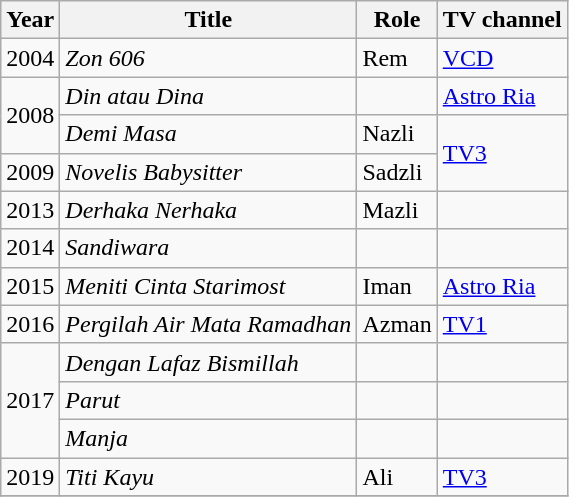<table class="wikitable">
<tr>
<th>Year</th>
<th>Title</th>
<th>Role</th>
<th>TV channel</th>
</tr>
<tr>
<td>2004</td>
<td><em>Zon 606</em></td>
<td>Rem</td>
<td><a href='#'>VCD</a></td>
</tr>
<tr>
<td rowspan="2">2008</td>
<td><em>Din atau Dina</em></td>
<td></td>
<td><a href='#'>Astro Ria</a></td>
</tr>
<tr>
<td><em>Demi Masa</em></td>
<td>Nazli</td>
<td rowspan="2"><a href='#'>TV3</a></td>
</tr>
<tr>
<td>2009</td>
<td><em>Novelis Babysitter</em></td>
<td>Sadzli</td>
</tr>
<tr>
<td>2013</td>
<td><em>Derhaka Nerhaka</em></td>
<td>Mazli</td>
<td></td>
</tr>
<tr>
<td>2014</td>
<td><em>Sandiwara</em></td>
<td></td>
<td></td>
</tr>
<tr>
<td>2015</td>
<td><em>Meniti Cinta Starimost</em></td>
<td>Iman</td>
<td><a href='#'>Astro Ria</a></td>
</tr>
<tr>
<td>2016</td>
<td><em>Pergilah Air Mata Ramadhan</em></td>
<td>Azman</td>
<td><a href='#'>TV1</a></td>
</tr>
<tr>
<td rowspan="3">2017</td>
<td><em>Dengan Lafaz Bismillah</em></td>
<td></td>
<td></td>
</tr>
<tr>
<td><em>Parut</em></td>
<td></td>
<td></td>
</tr>
<tr>
<td><em>Manja</em></td>
<td></td>
<td></td>
</tr>
<tr>
<td>2019</td>
<td><em>Titi Kayu</em></td>
<td>Ali</td>
<td><a href='#'>TV3</a></td>
</tr>
<tr>
</tr>
</table>
